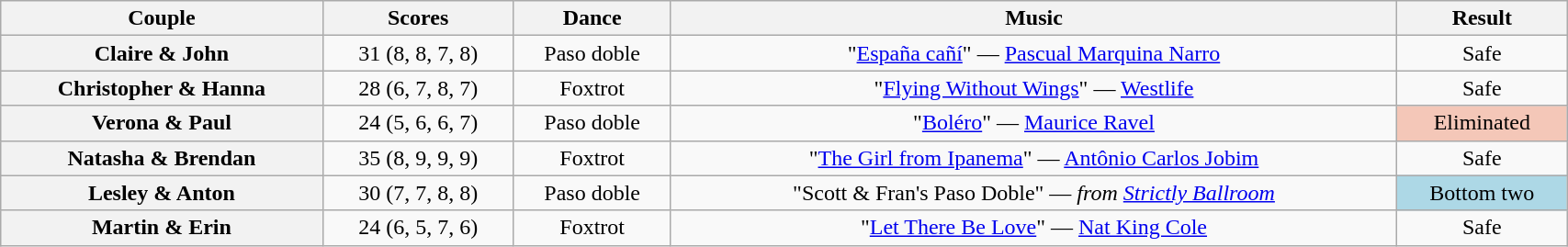<table class="wikitable sortable" style="text-align:center; width:90%">
<tr>
<th scope="col">Couple</th>
<th scope="col">Scores</th>
<th scope="col" class="unsortable">Dance</th>
<th scope="col" class="unsortable">Music</th>
<th scope="col" class="unsortable">Result</th>
</tr>
<tr>
<th scope="row">Claire & John</th>
<td>31 (8, 8, 7, 8)</td>
<td>Paso doble</td>
<td>"<a href='#'>España cañí</a>" — <a href='#'>Pascual Marquina Narro</a></td>
<td>Safe</td>
</tr>
<tr>
<th scope="row">Christopher & Hanna</th>
<td>28 (6, 7, 8, 7)</td>
<td>Foxtrot</td>
<td>"<a href='#'>Flying Without Wings</a>" — <a href='#'>Westlife</a></td>
<td>Safe</td>
</tr>
<tr>
<th scope="row">Verona & Paul</th>
<td>24 (5, 6, 6, 7)</td>
<td>Paso doble</td>
<td>"<a href='#'>Boléro</a>" — <a href='#'>Maurice Ravel</a></td>
<td bgcolor="f4c7b8">Eliminated</td>
</tr>
<tr>
<th scope="row">Natasha & Brendan</th>
<td>35 (8, 9, 9, 9)</td>
<td>Foxtrot</td>
<td>"<a href='#'>The Girl from Ipanema</a>" — <a href='#'>Antônio Carlos Jobim</a></td>
<td>Safe</td>
</tr>
<tr>
<th scope="row">Lesley & Anton</th>
<td>30 (7, 7, 8, 8)</td>
<td>Paso doble</td>
<td>"Scott & Fran's Paso Doble" — <em>from <a href='#'>Strictly Ballroom</a></em></td>
<td bgcolor="lightblue">Bottom two</td>
</tr>
<tr>
<th scope="row">Martin & Erin</th>
<td>24 (6, 5, 7, 6)</td>
<td>Foxtrot</td>
<td>"<a href='#'>Let There Be Love</a>" — <a href='#'>Nat King Cole</a></td>
<td>Safe</td>
</tr>
</table>
